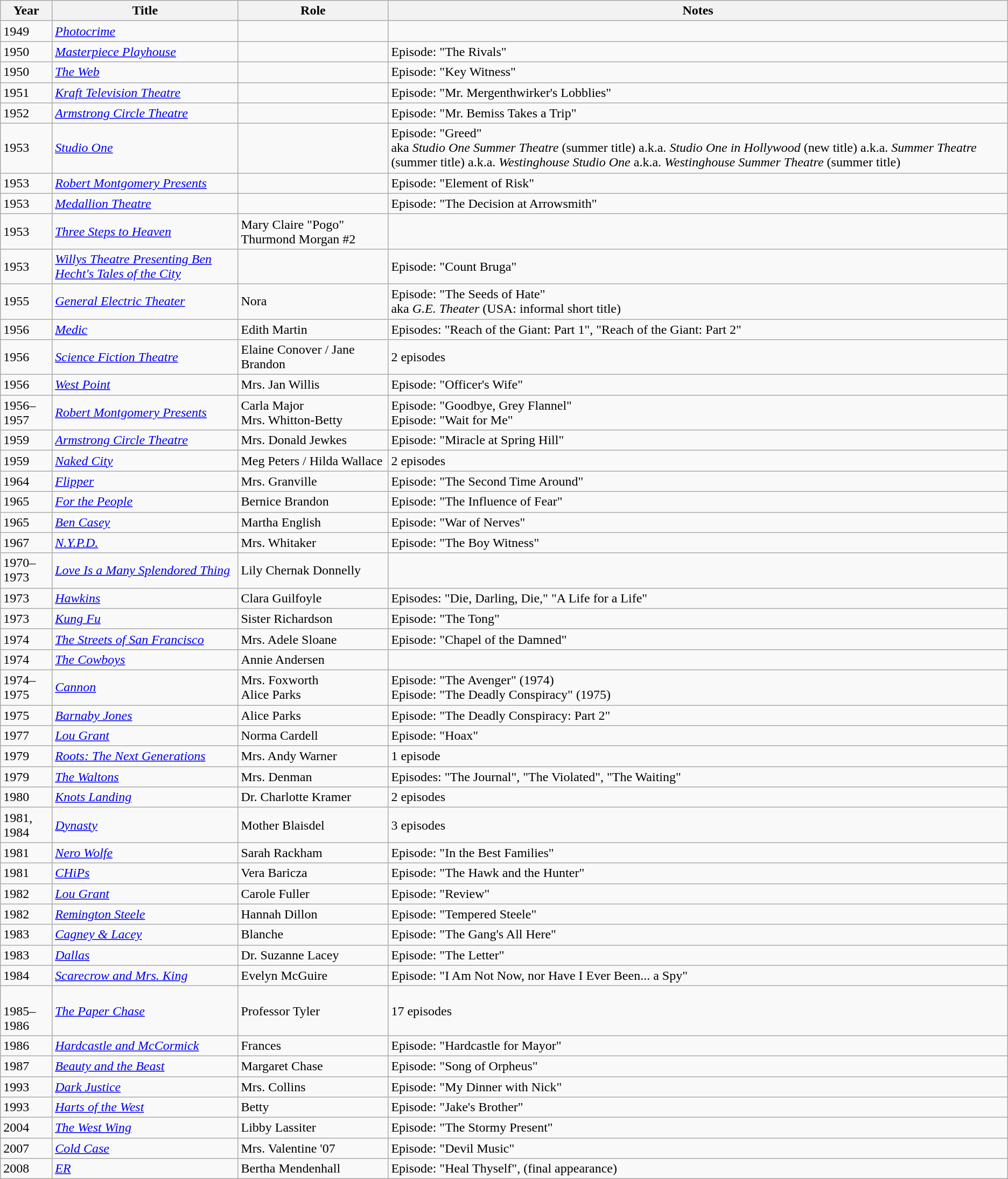<table class="wikitable sortable">
<tr>
<th>Year</th>
<th>Title</th>
<th>Role</th>
<th class="unsortable">Notes</th>
</tr>
<tr>
<td>1949</td>
<td><em><a href='#'>Photocrime</a></em></td>
<td></td>
<td></td>
</tr>
<tr>
<td>1950</td>
<td><em><a href='#'>Masterpiece Playhouse</a></em></td>
<td></td>
<td>Episode: "The Rivals"</td>
</tr>
<tr>
<td>1950</td>
<td><em><a href='#'>The Web</a></em></td>
<td></td>
<td>Episode: "Key Witness"</td>
</tr>
<tr>
<td>1951</td>
<td><em><a href='#'>Kraft Television Theatre</a></em></td>
<td></td>
<td>Episode: "Mr. Mergenthwirker's Lobblies"</td>
</tr>
<tr>
<td>1952</td>
<td><em><a href='#'>Armstrong Circle Theatre</a></em></td>
<td></td>
<td>Episode: "Mr. Bemiss Takes a Trip"</td>
</tr>
<tr>
<td>1953</td>
<td><em><a href='#'>Studio One</a></em></td>
<td></td>
<td>Episode: "Greed"<br>aka <em>Studio One Summer Theatre</em> (summer title) a.k.a. <em>Studio One in Hollywood</em> (new title) a.k.a. <em>Summer Theatre</em> (summer title) a.k.a. <em>Westinghouse Studio One</em> a.k.a. <em>Westinghouse Summer Theatre</em> (summer title)</td>
</tr>
<tr>
<td>1953</td>
<td><em><a href='#'>Robert Montgomery Presents</a></em></td>
<td></td>
<td>Episode: "Element of Risk"</td>
</tr>
<tr>
<td>1953</td>
<td><em><a href='#'>Medallion Theatre</a></em></td>
<td></td>
<td>Episode: "The Decision at Arrowsmith"</td>
</tr>
<tr>
<td>1953</td>
<td><em><a href='#'>Three Steps to Heaven</a></em></td>
<td>Mary Claire "Pogo" Thurmond Morgan #2</td>
<td></td>
</tr>
<tr>
<td>1953</td>
<td><em><a href='#'>Willys Theatre Presenting Ben Hecht's Tales of the City</a></em></td>
<td></td>
<td>Episode: "Count Bruga"</td>
</tr>
<tr>
<td>1955</td>
<td><em><a href='#'>General Electric Theater</a></em></td>
<td>Nora</td>
<td>Episode: "The Seeds of Hate"<br>aka <em>G.E. Theater</em> (USA: informal short title)</td>
</tr>
<tr>
<td>1956</td>
<td><em><a href='#'>Medic</a></em></td>
<td>Edith Martin</td>
<td>Episodes: "Reach of the Giant: Part 1", "Reach of the Giant: Part 2"</td>
</tr>
<tr>
<td>1956</td>
<td><em><a href='#'>Science Fiction Theatre</a></em></td>
<td>Elaine Conover / Jane Brandon</td>
<td>2 episodes</td>
</tr>
<tr>
<td>1956</td>
<td><em><a href='#'>West Point</a></em></td>
<td>Mrs. Jan Willis</td>
<td>Episode: "Officer's Wife"</td>
</tr>
<tr>
<td>1956–1957</td>
<td><em><a href='#'>Robert Montgomery Presents</a></em></td>
<td>Carla Major<br>Mrs. Whitton-Betty</td>
<td>Episode: "Goodbye, Grey Flannel"<br>Episode: "Wait for Me"</td>
</tr>
<tr>
<td>1959</td>
<td><em><a href='#'>Armstrong Circle Theatre</a></em></td>
<td>Mrs. Donald Jewkes</td>
<td>Episode: "Miracle at Spring Hill"</td>
</tr>
<tr>
<td>1959</td>
<td><em><a href='#'>Naked City</a></em></td>
<td>Meg Peters / Hilda Wallace</td>
<td>2 episodes</td>
</tr>
<tr>
<td>1964</td>
<td><em><a href='#'>Flipper</a></em></td>
<td>Mrs. Granville</td>
<td>Episode: "The Second Time Around"</td>
</tr>
<tr>
<td>1965</td>
<td><em><a href='#'>For the People</a></em></td>
<td>Bernice Brandon</td>
<td>Episode: "The Influence of Fear"</td>
</tr>
<tr>
<td>1965</td>
<td><em><a href='#'>Ben Casey</a></em></td>
<td>Martha English</td>
<td>Episode: "War of Nerves"</td>
</tr>
<tr>
<td>1967</td>
<td><em><a href='#'>N.Y.P.D.</a></em></td>
<td>Mrs. Whitaker</td>
<td>Episode: "The Boy Witness"</td>
</tr>
<tr>
<td>1970–1973</td>
<td><em><a href='#'>Love Is a Many Splendored Thing</a></em></td>
<td>Lily Chernak Donnelly</td>
<td></td>
</tr>
<tr>
<td>1973</td>
<td><em><a href='#'>Hawkins</a></em></td>
<td>Clara Guilfoyle</td>
<td>Episodes: "Die, Darling, Die," "A Life for a Life"</td>
</tr>
<tr>
<td>1973</td>
<td><em><a href='#'>Kung Fu</a></em></td>
<td>Sister Richardson</td>
<td>Episode: "The Tong"</td>
</tr>
<tr>
<td>1974</td>
<td><em><a href='#'>The Streets of San Francisco</a></em></td>
<td>Mrs. Adele Sloane</td>
<td>Episode: "Chapel of the Damned"</td>
</tr>
<tr>
<td>1974</td>
<td><em><a href='#'>The Cowboys</a></em></td>
<td>Annie Andersen</td>
<td></td>
</tr>
<tr>
<td>1974–1975</td>
<td><em><a href='#'>Cannon</a></em></td>
<td>Mrs. Foxworth<br>Alice Parks</td>
<td>Episode: "The Avenger" (1974)<br>Episode: "The Deadly Conspiracy" (1975)</td>
</tr>
<tr>
<td>1975</td>
<td><em><a href='#'>Barnaby Jones</a></em></td>
<td>Alice Parks</td>
<td>Episode: "The Deadly Conspiracy: Part 2"</td>
</tr>
<tr>
<td>1977</td>
<td><em><a href='#'>Lou Grant</a></em></td>
<td>Norma Cardell</td>
<td>Episode: "Hoax"</td>
</tr>
<tr>
<td>1979</td>
<td><em><a href='#'>Roots: The Next Generations</a></em></td>
<td>Mrs. Andy Warner</td>
<td>1 episode</td>
</tr>
<tr>
<td>1979</td>
<td><em><a href='#'>The Waltons</a></em></td>
<td>Mrs. Denman</td>
<td>Episodes: "The Journal", "The Violated", "The Waiting"</td>
</tr>
<tr>
<td>1980</td>
<td><em><a href='#'>Knots Landing</a></em></td>
<td>Dr. Charlotte Kramer</td>
<td>2 episodes</td>
</tr>
<tr>
<td>1981, 1984</td>
<td><em><a href='#'>Dynasty</a></em></td>
<td>Mother Blaisdel</td>
<td>3 episodes</td>
</tr>
<tr>
<td>1981</td>
<td><em><a href='#'>Nero Wolfe</a></em></td>
<td>Sarah Rackham</td>
<td>Episode: "In the Best Families"</td>
</tr>
<tr>
<td>1981</td>
<td><em><a href='#'>CHiPs</a></em></td>
<td>Vera Baricza</td>
<td>Episode: "The Hawk and the Hunter"</td>
</tr>
<tr>
<td>1982</td>
<td><em><a href='#'>Lou Grant</a></em></td>
<td>Carole Fuller</td>
<td>Episode: "Review"</td>
</tr>
<tr>
<td>1982</td>
<td><em><a href='#'>Remington Steele</a></em></td>
<td>Hannah Dillon</td>
<td>Episode: "Tempered Steele"</td>
</tr>
<tr>
<td>1983</td>
<td><em><a href='#'>Cagney & Lacey</a></em></td>
<td>Blanche</td>
<td>Episode: "The Gang's All Here"</td>
</tr>
<tr>
<td>1983</td>
<td><em><a href='#'>Dallas</a></em></td>
<td>Dr. Suzanne Lacey</td>
<td>Episode: "The Letter"</td>
</tr>
<tr>
<td>1984</td>
<td><em><a href='#'>Scarecrow and Mrs. King</a></em></td>
<td>Evelyn McGuire</td>
<td>Episode: "I Am Not Now, nor Have I Ever Been... a Spy"</td>
</tr>
<tr>
<td><br>1985–1986</td>
<td><em><a href='#'>The Paper Chase</a></em></td>
<td>Professor Tyler</td>
<td>17 episodes</td>
</tr>
<tr>
<td>1986</td>
<td><em><a href='#'>Hardcastle and McCormick</a></em></td>
<td>Frances</td>
<td>Episode: "Hardcastle for Mayor"</td>
</tr>
<tr>
<td>1987</td>
<td><em><a href='#'>Beauty and the Beast</a></em></td>
<td>Margaret Chase</td>
<td>Episode: "Song of Orpheus"</td>
</tr>
<tr>
<td>1993</td>
<td><em><a href='#'>Dark Justice</a></em></td>
<td>Mrs. Collins</td>
<td>Episode: "My Dinner with Nick"</td>
</tr>
<tr>
<td>1993</td>
<td><em><a href='#'>Harts of the West</a></em></td>
<td>Betty</td>
<td>Episode: "Jake's Brother"</td>
</tr>
<tr>
<td>2004</td>
<td><em><a href='#'>The West Wing</a></em></td>
<td>Libby Lassiter</td>
<td>Episode: "The Stormy Present"</td>
</tr>
<tr>
<td>2007</td>
<td><em><a href='#'>Cold Case</a></em></td>
<td>Mrs. Valentine '07</td>
<td>Episode: "Devil Music"</td>
</tr>
<tr>
<td>2008</td>
<td><em><a href='#'>ER</a></em></td>
<td>Bertha Mendenhall</td>
<td>Episode: "Heal Thyself", (final appearance)</td>
</tr>
</table>
